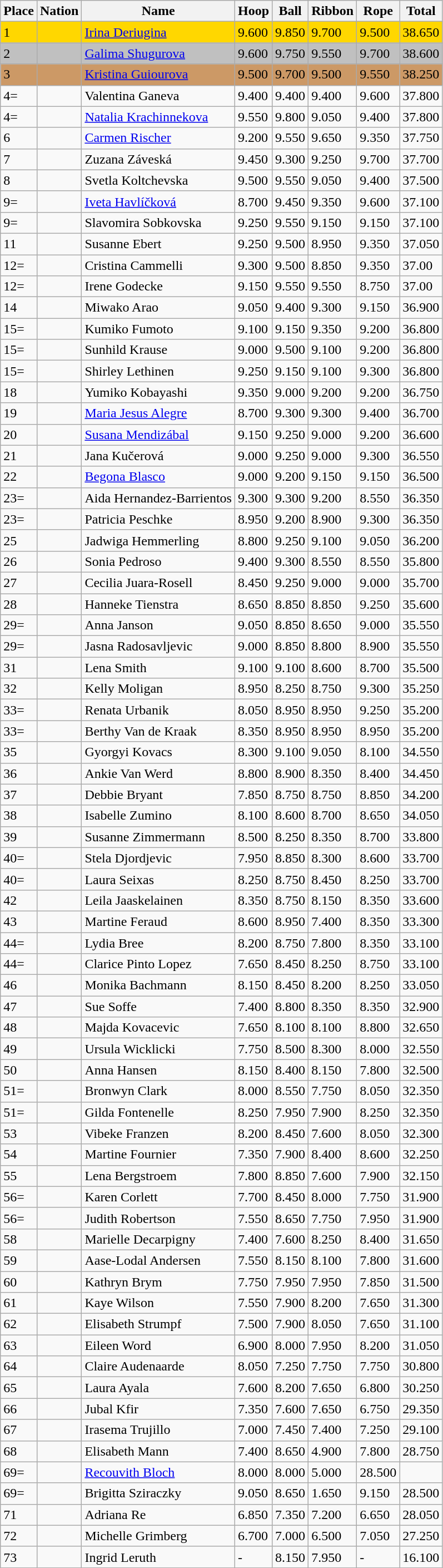<table class="wikitable">
<tr>
<th>Place</th>
<th>Nation</th>
<th>Name</th>
<th>Hoop</th>
<th>Ball</th>
<th>Ribbon</th>
<th>Rope</th>
<th>Total</th>
</tr>
<tr bgcolor=gold>
<td>1</td>
<td></td>
<td><a href='#'>Irina Deriugina</a></td>
<td>9.600</td>
<td>9.850</td>
<td>9.700</td>
<td>9.500</td>
<td>38.650</td>
</tr>
<tr bgcolor=silver>
<td>2</td>
<td></td>
<td><a href='#'>Galima Shugurova</a></td>
<td>9.600</td>
<td>9.750</td>
<td>9.550</td>
<td>9.700</td>
<td>38.600</td>
</tr>
<tr bgcolor=cc9966>
<td>3</td>
<td></td>
<td><a href='#'>Kristina Guiourova</a></td>
<td>9.500</td>
<td>9.700</td>
<td>9.500</td>
<td>9.550</td>
<td>38.250</td>
</tr>
<tr>
<td>4=</td>
<td></td>
<td>Valentina Ganeva</td>
<td>9.400</td>
<td>9.400</td>
<td>9.400</td>
<td>9.600</td>
<td>37.800</td>
</tr>
<tr>
<td>4=</td>
<td></td>
<td><a href='#'>Natalia Krachinnekova</a></td>
<td>9.550</td>
<td>9.800</td>
<td>9.050</td>
<td>9.400</td>
<td>37.800</td>
</tr>
<tr>
<td>6</td>
<td></td>
<td><a href='#'>Carmen Rischer</a></td>
<td>9.200</td>
<td>9.550</td>
<td>9.650</td>
<td>9.350</td>
<td>37.750</td>
</tr>
<tr>
<td>7</td>
<td></td>
<td>Zuzana Záveská</td>
<td>9.450</td>
<td>9.300</td>
<td>9.250</td>
<td>9.700</td>
<td>37.700</td>
</tr>
<tr>
<td>8</td>
<td></td>
<td>Svetla Koltchevska</td>
<td>9.500</td>
<td>9.550</td>
<td>9.050</td>
<td>9.400</td>
<td>37.500</td>
</tr>
<tr>
<td>9=</td>
<td></td>
<td><a href='#'>Iveta Havlíčková</a></td>
<td>8.700</td>
<td>9.450</td>
<td>9.350</td>
<td>9.600</td>
<td>37.100</td>
</tr>
<tr>
<td>9=</td>
<td></td>
<td>Slavomira Sobkovska</td>
<td>9.250</td>
<td>9.550</td>
<td>9.150</td>
<td>9.150</td>
<td>37.100</td>
</tr>
<tr>
<td>11</td>
<td></td>
<td>Susanne Ebert</td>
<td>9.250</td>
<td>9.500</td>
<td>8.950</td>
<td>9.350</td>
<td>37.050</td>
</tr>
<tr>
<td>12=</td>
<td></td>
<td>Cristina Cammelli</td>
<td>9.300</td>
<td>9.500</td>
<td>8.850</td>
<td>9.350</td>
<td>37.00</td>
</tr>
<tr>
<td>12=</td>
<td></td>
<td>Irene Godecke</td>
<td>9.150</td>
<td>9.550</td>
<td>9.550</td>
<td>8.750</td>
<td>37.00</td>
</tr>
<tr>
<td>14</td>
<td></td>
<td>Miwako Arao</td>
<td>9.050</td>
<td>9.400</td>
<td>9.300</td>
<td>9.150</td>
<td>36.900</td>
</tr>
<tr>
<td>15=</td>
<td></td>
<td>Kumiko Fumoto</td>
<td>9.100</td>
<td>9.150</td>
<td>9.350</td>
<td>9.200</td>
<td>36.800</td>
</tr>
<tr>
<td>15=</td>
<td></td>
<td>Sunhild Krause</td>
<td>9.000</td>
<td>9.500</td>
<td>9.100</td>
<td>9.200</td>
<td>36.800</td>
</tr>
<tr>
<td>15=</td>
<td></td>
<td>Shirley Lethinen</td>
<td>9.250</td>
<td>9.150</td>
<td>9.100</td>
<td>9.300</td>
<td>36.800</td>
</tr>
<tr>
<td>18</td>
<td></td>
<td>Yumiko Kobayashi</td>
<td>9.350</td>
<td>9.000</td>
<td>9.200</td>
<td>9.200</td>
<td>36.750</td>
</tr>
<tr>
<td>19</td>
<td></td>
<td><a href='#'>Maria Jesus Alegre</a></td>
<td>8.700</td>
<td>9.300</td>
<td>9.300</td>
<td>9.400</td>
<td>36.700</td>
</tr>
<tr>
<td>20</td>
<td></td>
<td><a href='#'>Susana Mendizábal</a></td>
<td>9.150</td>
<td>9.250</td>
<td>9.000</td>
<td>9.200</td>
<td>36.600</td>
</tr>
<tr>
<td>21</td>
<td></td>
<td>Jana Kučerová</td>
<td>9.000</td>
<td>9.250</td>
<td>9.000</td>
<td>9.300</td>
<td>36.550</td>
</tr>
<tr>
<td>22</td>
<td></td>
<td><a href='#'>Begona Blasco</a></td>
<td>9.000</td>
<td>9.200</td>
<td>9.150</td>
<td>9.150</td>
<td>36.500</td>
</tr>
<tr>
<td>23=</td>
<td></td>
<td>Aida Hernandez-Barrientos</td>
<td>9.300</td>
<td>9.300</td>
<td>9.200</td>
<td>8.550</td>
<td>36.350</td>
</tr>
<tr>
<td>23=</td>
<td></td>
<td>Patricia Peschke</td>
<td>8.950</td>
<td>9.200</td>
<td>8.900</td>
<td>9.300</td>
<td>36.350</td>
</tr>
<tr>
<td>25</td>
<td></td>
<td>Jadwiga Hemmerling</td>
<td>8.800</td>
<td>9.250</td>
<td>9.100</td>
<td>9.050</td>
<td>36.200</td>
</tr>
<tr>
<td>26</td>
<td></td>
<td>Sonia Pedroso</td>
<td>9.400</td>
<td>9.300</td>
<td>8.550</td>
<td>8.550</td>
<td>35.800</td>
</tr>
<tr>
<td>27</td>
<td></td>
<td>Cecilia Juara-Rosell</td>
<td>8.450</td>
<td>9.250</td>
<td>9.000</td>
<td>9.000</td>
<td>35.700</td>
</tr>
<tr>
<td>28</td>
<td></td>
<td>Hanneke Tienstra</td>
<td>8.650</td>
<td>8.850</td>
<td>8.850</td>
<td>9.250</td>
<td>35.600</td>
</tr>
<tr>
<td>29=</td>
<td></td>
<td>Anna Janson</td>
<td>9.050</td>
<td>8.850</td>
<td>8.650</td>
<td>9.000</td>
<td>35.550</td>
</tr>
<tr>
<td>29=</td>
<td></td>
<td>Jasna Radosavljevic</td>
<td>9.000</td>
<td>8.850</td>
<td>8.800</td>
<td>8.900</td>
<td>35.550</td>
</tr>
<tr>
<td>31</td>
<td></td>
<td>Lena Smith</td>
<td>9.100</td>
<td>9.100</td>
<td>8.600</td>
<td>8.700</td>
<td>35.500</td>
</tr>
<tr>
<td>32</td>
<td></td>
<td>Kelly Moligan</td>
<td>8.950</td>
<td>8.250</td>
<td>8.750</td>
<td>9.300</td>
<td>35.250</td>
</tr>
<tr>
<td>33=</td>
<td></td>
<td>Renata Urbanik</td>
<td>8.050</td>
<td>8.950</td>
<td>8.950</td>
<td>9.250</td>
<td>35.200</td>
</tr>
<tr>
<td>33=</td>
<td></td>
<td>Berthy Van de Kraak</td>
<td>8.350</td>
<td>8.950</td>
<td>8.950</td>
<td>8.950</td>
<td>35.200</td>
</tr>
<tr>
<td>35</td>
<td></td>
<td>Gyorgyi Kovacs</td>
<td>8.300</td>
<td>9.100</td>
<td>9.050</td>
<td>8.100</td>
<td>34.550</td>
</tr>
<tr>
<td>36</td>
<td></td>
<td>Ankie Van Werd</td>
<td>8.800</td>
<td>8.900</td>
<td>8.350</td>
<td>8.400</td>
<td>34.450</td>
</tr>
<tr>
<td>37</td>
<td></td>
<td>Debbie Bryant</td>
<td>7.850</td>
<td>8.750</td>
<td>8.750</td>
<td>8.850</td>
<td>34.200</td>
</tr>
<tr>
<td>38</td>
<td></td>
<td>Isabelle Zumino</td>
<td>8.100</td>
<td>8.600</td>
<td>8.700</td>
<td>8.650</td>
<td>34.050</td>
</tr>
<tr>
<td>39</td>
<td></td>
<td>Susanne Zimmermann</td>
<td>8.500</td>
<td>8.250</td>
<td>8.350</td>
<td>8.700</td>
<td>33.800</td>
</tr>
<tr>
<td>40=</td>
<td></td>
<td>Stela Djordjevic</td>
<td>7.950</td>
<td>8.850</td>
<td>8.300</td>
<td>8.600</td>
<td>33.700</td>
</tr>
<tr>
<td>40=</td>
<td></td>
<td>Laura Seixas</td>
<td>8.250</td>
<td>8.750</td>
<td>8.450</td>
<td>8.250</td>
<td>33.700</td>
</tr>
<tr>
<td>42</td>
<td></td>
<td>Leila Jaaskelainen</td>
<td>8.350</td>
<td>8.750</td>
<td>8.150</td>
<td>8.350</td>
<td>33.600</td>
</tr>
<tr>
<td>43</td>
<td></td>
<td>Martine Feraud</td>
<td>8.600</td>
<td>8.950</td>
<td>7.400</td>
<td>8.350</td>
<td>33.300</td>
</tr>
<tr>
<td>44=</td>
<td></td>
<td>Lydia Bree</td>
<td>8.200</td>
<td>8.750</td>
<td>7.800</td>
<td>8.350</td>
<td>33.100</td>
</tr>
<tr>
<td>44=</td>
<td></td>
<td>Clarice Pinto Lopez</td>
<td>7.650</td>
<td>8.450</td>
<td>8.250</td>
<td>8.750</td>
<td>33.100</td>
</tr>
<tr>
<td>46</td>
<td></td>
<td>Monika Bachmann</td>
<td>8.150</td>
<td>8.450</td>
<td>8.200</td>
<td>8.250</td>
<td>33.050</td>
</tr>
<tr>
<td>47</td>
<td></td>
<td>Sue Soffe</td>
<td>7.400</td>
<td>8.800</td>
<td>8.350</td>
<td>8.350</td>
<td>32.900</td>
</tr>
<tr>
<td>48</td>
<td></td>
<td>Majda Kovacevic</td>
<td>7.650</td>
<td>8.100</td>
<td>8.100</td>
<td>8.800</td>
<td>32.650</td>
</tr>
<tr>
<td>49</td>
<td></td>
<td>Ursula Wicklicki</td>
<td>7.750</td>
<td>8.500</td>
<td>8.300</td>
<td>8.000</td>
<td>32.550</td>
</tr>
<tr>
<td>50</td>
<td></td>
<td>Anna Hansen</td>
<td>8.150</td>
<td>8.400</td>
<td>8.150</td>
<td>7.800</td>
<td>32.500</td>
</tr>
<tr>
<td>51=</td>
<td></td>
<td>Bronwyn Clark</td>
<td>8.000</td>
<td>8.550</td>
<td>7.750</td>
<td>8.050</td>
<td>32.350</td>
</tr>
<tr>
<td>51=</td>
<td></td>
<td>Gilda Fontenelle</td>
<td>8.250</td>
<td>7.950</td>
<td>7.900</td>
<td>8.250</td>
<td>32.350</td>
</tr>
<tr>
<td>53</td>
<td></td>
<td>Vibeke Franzen</td>
<td>8.200</td>
<td>8.450</td>
<td>7.600</td>
<td>8.050</td>
<td>32.300</td>
</tr>
<tr>
<td>54</td>
<td></td>
<td>Martine Fournier</td>
<td>7.350</td>
<td>7.900</td>
<td>8.400</td>
<td>8.600</td>
<td>32.250</td>
</tr>
<tr>
<td>55</td>
<td></td>
<td>Lena Bergstroem</td>
<td>7.800</td>
<td>8.850</td>
<td>7.600</td>
<td>7.900</td>
<td>32.150</td>
</tr>
<tr>
<td>56=</td>
<td></td>
<td>Karen Corlett</td>
<td>7.700</td>
<td>8.450</td>
<td>8.000</td>
<td>7.750</td>
<td>31.900</td>
</tr>
<tr>
<td>56=</td>
<td></td>
<td>Judith Robertson</td>
<td>7.550</td>
<td>8.650</td>
<td>7.750</td>
<td>7.950</td>
<td>31.900</td>
</tr>
<tr>
<td>58</td>
<td></td>
<td>Marielle Decarpigny</td>
<td>7.400</td>
<td>7.600</td>
<td>8.250</td>
<td>8.400</td>
<td>31.650</td>
</tr>
<tr>
<td>59</td>
<td></td>
<td>Aase-Lodal Andersen</td>
<td>7.550</td>
<td>8.150</td>
<td>8.100</td>
<td>7.800</td>
<td>31.600</td>
</tr>
<tr>
<td>60</td>
<td></td>
<td>Kathryn Brym</td>
<td>7.750</td>
<td>7.950</td>
<td>7.950</td>
<td>7.850</td>
<td>31.500</td>
</tr>
<tr>
<td>61</td>
<td></td>
<td>Kaye Wilson</td>
<td>7.550</td>
<td>7.900</td>
<td>8.200</td>
<td>7.650</td>
<td>31.300</td>
</tr>
<tr>
<td>62</td>
<td></td>
<td>Elisabeth Strumpf</td>
<td>7.500</td>
<td>7.900</td>
<td>8.050</td>
<td>7.650</td>
<td>31.100</td>
</tr>
<tr>
<td>63</td>
<td></td>
<td>Eileen Word</td>
<td>6.900</td>
<td>8.000</td>
<td>7.950</td>
<td>8.200</td>
<td>31.050</td>
</tr>
<tr>
<td>64</td>
<td></td>
<td>Claire Audenaarde</td>
<td>8.050</td>
<td>7.250</td>
<td>7.750</td>
<td>7.750</td>
<td>30.800</td>
</tr>
<tr>
<td>65</td>
<td></td>
<td>Laura Ayala</td>
<td>7.600</td>
<td>8.200</td>
<td>7.650</td>
<td>6.800</td>
<td>30.250</td>
</tr>
<tr>
<td>66</td>
<td></td>
<td>Jubal Kfir</td>
<td>7.350</td>
<td>7.600</td>
<td>7.650</td>
<td>6.750</td>
<td>29.350</td>
</tr>
<tr>
<td>67</td>
<td></td>
<td>Irasema Trujillo</td>
<td>7.000</td>
<td>7.450</td>
<td>7.400</td>
<td>7.250</td>
<td>29.100</td>
</tr>
<tr>
<td>68</td>
<td></td>
<td>Elisabeth Mann</td>
<td>7.400</td>
<td>8.650</td>
<td>4.900</td>
<td>7.800</td>
<td>28.750</td>
</tr>
<tr>
<td>69=</td>
<td></td>
<td><a href='#'>Recouvith Bloch</a></td>
<td>8.000</td>
<td>8.000</td>
<td 7.500>5.000</td>
<td>28.500</td>
</tr>
<tr>
<td>69=</td>
<td></td>
<td>Brigitta Sziraczky</td>
<td>9.050</td>
<td>8.650</td>
<td>1.650</td>
<td>9.150</td>
<td>28.500</td>
</tr>
<tr>
<td>71</td>
<td></td>
<td>Adriana Re</td>
<td>6.850</td>
<td>7.350</td>
<td>7.200</td>
<td>6.650</td>
<td>28.050</td>
</tr>
<tr>
<td>72</td>
<td></td>
<td>Michelle Grimberg</td>
<td>6.700</td>
<td>7.000</td>
<td>6.500</td>
<td>7.050</td>
<td>27.250</td>
</tr>
<tr>
<td>73</td>
<td></td>
<td>Ingrid Leruth</td>
<td>-</td>
<td>8.150</td>
<td>7.950</td>
<td>-</td>
<td>16.100</td>
</tr>
</table>
